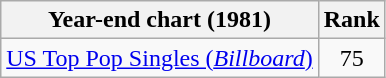<table class="wikitable sortable">
<tr>
<th>Year-end chart (1981)</th>
<th>Rank</th>
</tr>
<tr>
<td><a href='#'>US Top Pop Singles (<em>Billboard</em>)</a></td>
<td align="center">75</td>
</tr>
</table>
